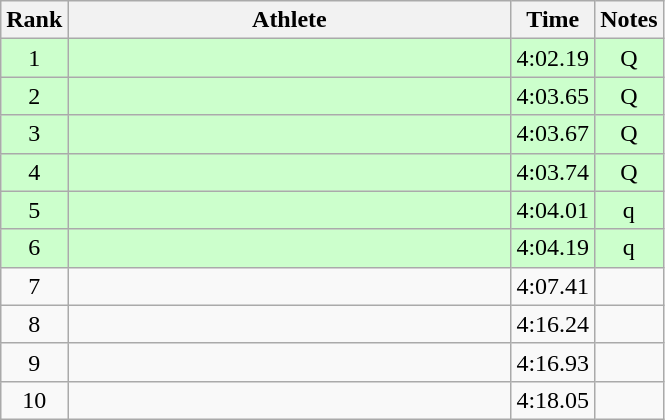<table class="wikitable" style="text-align:center">
<tr>
<th>Rank</th>
<th Style="width:18em">Athlete</th>
<th>Time</th>
<th>Notes</th>
</tr>
<tr style="background:#cfc">
<td>1</td>
<td style="text-align:left"></td>
<td>4:02.19</td>
<td>Q</td>
</tr>
<tr style="background:#cfc">
<td>2</td>
<td style="text-align:left"></td>
<td>4:03.65</td>
<td>Q</td>
</tr>
<tr style="background:#cfc">
<td>3</td>
<td style="text-align:left"></td>
<td>4:03.67</td>
<td>Q</td>
</tr>
<tr style="background:#cfc">
<td>4</td>
<td style="text-align:left"></td>
<td>4:03.74</td>
<td>Q</td>
</tr>
<tr style="background:#cfc">
<td>5</td>
<td style="text-align:left"></td>
<td>4:04.01</td>
<td>q</td>
</tr>
<tr style="background:#cfc">
<td>6</td>
<td style="text-align:left"></td>
<td>4:04.19</td>
<td>q</td>
</tr>
<tr>
<td>7</td>
<td style="text-align:left"></td>
<td>4:07.41</td>
<td></td>
</tr>
<tr>
<td>8</td>
<td style="text-align:left"></td>
<td>4:16.24</td>
<td></td>
</tr>
<tr>
<td>9</td>
<td style="text-align:left"></td>
<td>4:16.93</td>
<td></td>
</tr>
<tr>
<td>10</td>
<td style="text-align:left"></td>
<td>4:18.05</td>
<td></td>
</tr>
</table>
